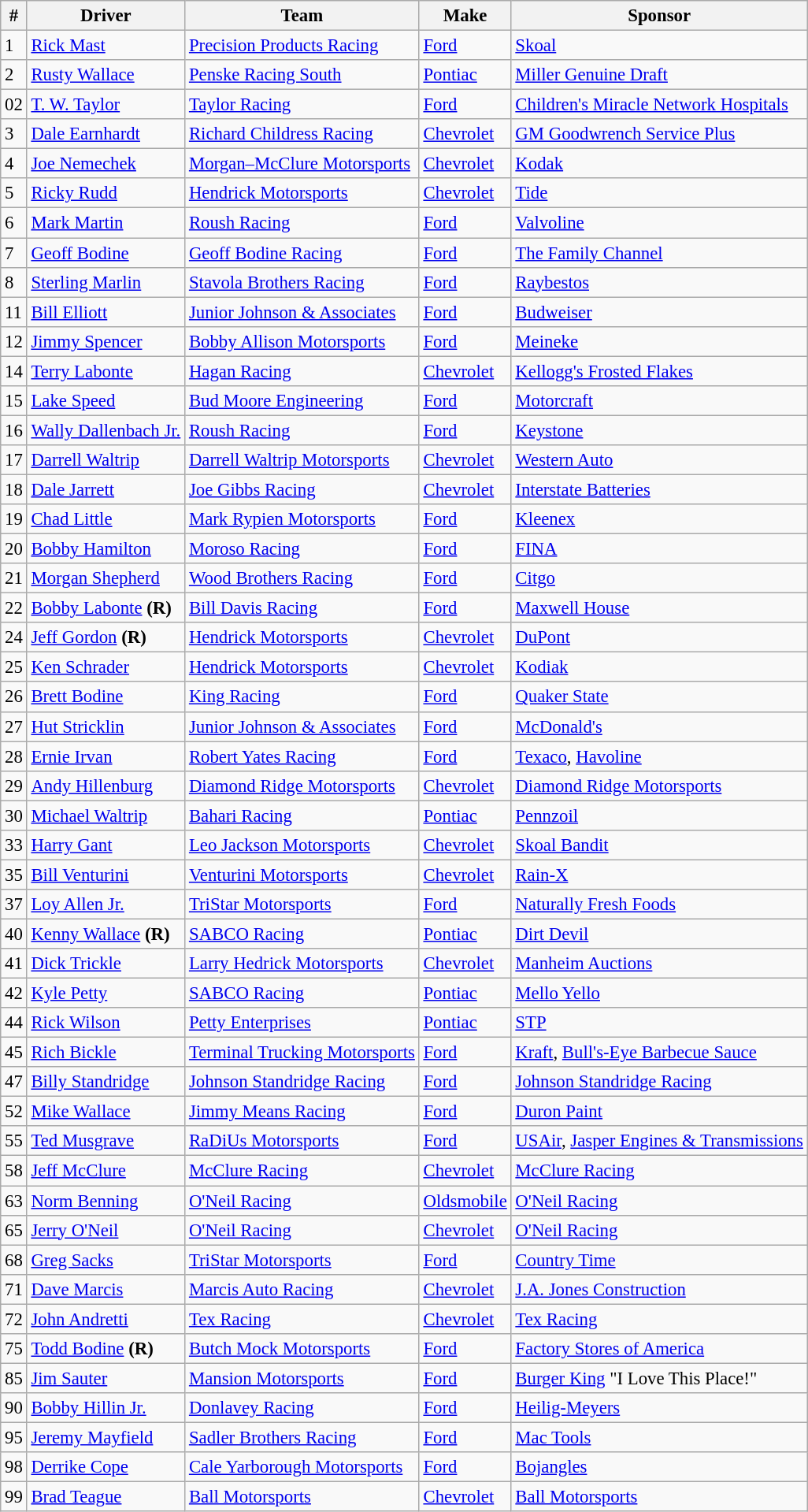<table class="wikitable" style="font-size:95%">
<tr>
<th>#</th>
<th>Driver</th>
<th>Team</th>
<th>Make</th>
<th>Sponsor</th>
</tr>
<tr>
<td>1</td>
<td><a href='#'>Rick Mast</a></td>
<td><a href='#'>Precision Products Racing</a></td>
<td><a href='#'>Ford</a></td>
<td><a href='#'>Skoal</a></td>
</tr>
<tr>
<td>2</td>
<td><a href='#'>Rusty Wallace</a></td>
<td><a href='#'>Penske Racing South</a></td>
<td><a href='#'>Pontiac</a></td>
<td><a href='#'>Miller Genuine Draft</a></td>
</tr>
<tr>
<td>02</td>
<td><a href='#'>T. W. Taylor</a></td>
<td><a href='#'>Taylor Racing</a></td>
<td><a href='#'>Ford</a></td>
<td><a href='#'>Children's Miracle Network Hospitals</a></td>
</tr>
<tr>
<td>3</td>
<td><a href='#'>Dale Earnhardt</a></td>
<td><a href='#'>Richard Childress Racing</a></td>
<td><a href='#'>Chevrolet</a></td>
<td><a href='#'>GM Goodwrench Service Plus</a></td>
</tr>
<tr>
<td>4</td>
<td><a href='#'>Joe Nemechek</a></td>
<td><a href='#'>Morgan–McClure Motorsports</a></td>
<td><a href='#'>Chevrolet</a></td>
<td><a href='#'>Kodak</a></td>
</tr>
<tr>
<td>5</td>
<td><a href='#'>Ricky Rudd</a></td>
<td><a href='#'>Hendrick Motorsports</a></td>
<td><a href='#'>Chevrolet</a></td>
<td><a href='#'>Tide</a></td>
</tr>
<tr>
<td>6</td>
<td><a href='#'>Mark Martin</a></td>
<td><a href='#'>Roush Racing</a></td>
<td><a href='#'>Ford</a></td>
<td><a href='#'>Valvoline</a></td>
</tr>
<tr>
<td>7</td>
<td><a href='#'>Geoff Bodine</a></td>
<td><a href='#'>Geoff Bodine Racing</a></td>
<td><a href='#'>Ford</a></td>
<td><a href='#'>The Family Channel</a></td>
</tr>
<tr>
<td>8</td>
<td><a href='#'>Sterling Marlin</a></td>
<td><a href='#'>Stavola Brothers Racing</a></td>
<td><a href='#'>Ford</a></td>
<td><a href='#'>Raybestos</a></td>
</tr>
<tr>
<td>11</td>
<td><a href='#'>Bill Elliott</a></td>
<td><a href='#'>Junior Johnson & Associates</a></td>
<td><a href='#'>Ford</a></td>
<td><a href='#'>Budweiser</a></td>
</tr>
<tr>
<td>12</td>
<td><a href='#'>Jimmy Spencer</a></td>
<td><a href='#'>Bobby Allison Motorsports</a></td>
<td><a href='#'>Ford</a></td>
<td><a href='#'>Meineke</a></td>
</tr>
<tr>
<td>14</td>
<td><a href='#'>Terry Labonte</a></td>
<td><a href='#'>Hagan Racing</a></td>
<td><a href='#'>Chevrolet</a></td>
<td><a href='#'>Kellogg's Frosted Flakes</a></td>
</tr>
<tr>
<td>15</td>
<td><a href='#'>Lake Speed</a></td>
<td><a href='#'>Bud Moore Engineering</a></td>
<td><a href='#'>Ford</a></td>
<td><a href='#'>Motorcraft</a></td>
</tr>
<tr>
<td>16</td>
<td><a href='#'>Wally Dallenbach Jr.</a></td>
<td><a href='#'>Roush Racing</a></td>
<td><a href='#'>Ford</a></td>
<td><a href='#'>Keystone</a></td>
</tr>
<tr>
<td>17</td>
<td><a href='#'>Darrell Waltrip</a></td>
<td><a href='#'>Darrell Waltrip Motorsports</a></td>
<td><a href='#'>Chevrolet</a></td>
<td><a href='#'>Western Auto</a></td>
</tr>
<tr>
<td>18</td>
<td><a href='#'>Dale Jarrett</a></td>
<td><a href='#'>Joe Gibbs Racing</a></td>
<td><a href='#'>Chevrolet</a></td>
<td><a href='#'>Interstate Batteries</a></td>
</tr>
<tr>
<td>19</td>
<td><a href='#'>Chad Little</a></td>
<td><a href='#'>Mark Rypien Motorsports</a></td>
<td><a href='#'>Ford</a></td>
<td><a href='#'>Kleenex</a></td>
</tr>
<tr>
<td>20</td>
<td><a href='#'>Bobby Hamilton</a></td>
<td><a href='#'>Moroso Racing</a></td>
<td><a href='#'>Ford</a></td>
<td><a href='#'>FINA</a></td>
</tr>
<tr>
<td>21</td>
<td><a href='#'>Morgan Shepherd</a></td>
<td><a href='#'>Wood Brothers Racing</a></td>
<td><a href='#'>Ford</a></td>
<td><a href='#'>Citgo</a></td>
</tr>
<tr>
<td>22</td>
<td><a href='#'>Bobby Labonte</a> <strong>(R)</strong></td>
<td><a href='#'>Bill Davis Racing</a></td>
<td><a href='#'>Ford</a></td>
<td><a href='#'>Maxwell House</a></td>
</tr>
<tr>
<td>24</td>
<td><a href='#'>Jeff Gordon</a> <strong>(R)</strong></td>
<td><a href='#'>Hendrick Motorsports</a></td>
<td><a href='#'>Chevrolet</a></td>
<td><a href='#'>DuPont</a></td>
</tr>
<tr>
<td>25</td>
<td><a href='#'>Ken Schrader</a></td>
<td><a href='#'>Hendrick Motorsports</a></td>
<td><a href='#'>Chevrolet</a></td>
<td><a href='#'>Kodiak</a></td>
</tr>
<tr>
<td>26</td>
<td><a href='#'>Brett Bodine</a></td>
<td><a href='#'>King Racing</a></td>
<td><a href='#'>Ford</a></td>
<td><a href='#'>Quaker State</a></td>
</tr>
<tr>
<td>27</td>
<td><a href='#'>Hut Stricklin</a></td>
<td><a href='#'>Junior Johnson & Associates</a></td>
<td><a href='#'>Ford</a></td>
<td><a href='#'>McDonald's</a></td>
</tr>
<tr>
<td>28</td>
<td><a href='#'>Ernie Irvan</a></td>
<td><a href='#'>Robert Yates Racing</a></td>
<td><a href='#'>Ford</a></td>
<td><a href='#'>Texaco</a>, <a href='#'>Havoline</a></td>
</tr>
<tr>
<td>29</td>
<td><a href='#'>Andy Hillenburg</a></td>
<td><a href='#'>Diamond Ridge Motorsports</a></td>
<td><a href='#'>Chevrolet</a></td>
<td><a href='#'>Diamond Ridge Motorsports</a></td>
</tr>
<tr>
<td>30</td>
<td><a href='#'>Michael Waltrip</a></td>
<td><a href='#'>Bahari Racing</a></td>
<td><a href='#'>Pontiac</a></td>
<td><a href='#'>Pennzoil</a></td>
</tr>
<tr>
<td>33</td>
<td><a href='#'>Harry Gant</a></td>
<td><a href='#'>Leo Jackson Motorsports</a></td>
<td><a href='#'>Chevrolet</a></td>
<td><a href='#'>Skoal Bandit</a></td>
</tr>
<tr>
<td>35</td>
<td><a href='#'>Bill Venturini</a></td>
<td><a href='#'>Venturini Motorsports</a></td>
<td><a href='#'>Chevrolet</a></td>
<td><a href='#'>Rain-X</a></td>
</tr>
<tr>
<td>37</td>
<td><a href='#'>Loy Allen Jr.</a></td>
<td><a href='#'>TriStar Motorsports</a></td>
<td><a href='#'>Ford</a></td>
<td><a href='#'>Naturally Fresh Foods</a></td>
</tr>
<tr>
<td>40</td>
<td><a href='#'>Kenny Wallace</a> <strong>(R)</strong></td>
<td><a href='#'>SABCO Racing</a></td>
<td><a href='#'>Pontiac</a></td>
<td><a href='#'>Dirt Devil</a></td>
</tr>
<tr>
<td>41</td>
<td><a href='#'>Dick Trickle</a></td>
<td><a href='#'>Larry Hedrick Motorsports</a></td>
<td><a href='#'>Chevrolet</a></td>
<td><a href='#'>Manheim Auctions</a></td>
</tr>
<tr>
<td>42</td>
<td><a href='#'>Kyle Petty</a></td>
<td><a href='#'>SABCO Racing</a></td>
<td><a href='#'>Pontiac</a></td>
<td><a href='#'>Mello Yello</a></td>
</tr>
<tr>
<td>44</td>
<td><a href='#'>Rick Wilson</a></td>
<td><a href='#'>Petty Enterprises</a></td>
<td><a href='#'>Pontiac</a></td>
<td><a href='#'>STP</a></td>
</tr>
<tr>
<td>45</td>
<td><a href='#'>Rich Bickle</a></td>
<td><a href='#'>Terminal Trucking Motorsports</a></td>
<td><a href='#'>Ford</a></td>
<td><a href='#'>Kraft</a>, <a href='#'>Bull's-Eye Barbecue Sauce</a></td>
</tr>
<tr>
<td>47</td>
<td><a href='#'>Billy Standridge</a></td>
<td><a href='#'>Johnson Standridge Racing</a></td>
<td><a href='#'>Ford</a></td>
<td><a href='#'>Johnson Standridge Racing</a></td>
</tr>
<tr>
<td>52</td>
<td><a href='#'>Mike Wallace</a></td>
<td><a href='#'>Jimmy Means Racing</a></td>
<td><a href='#'>Ford</a></td>
<td><a href='#'>Duron Paint</a></td>
</tr>
<tr>
<td>55</td>
<td><a href='#'>Ted Musgrave</a></td>
<td><a href='#'>RaDiUs Motorsports</a></td>
<td><a href='#'>Ford</a></td>
<td><a href='#'>USAir</a>, <a href='#'>Jasper Engines & Transmissions</a></td>
</tr>
<tr>
<td>58</td>
<td><a href='#'>Jeff McClure</a></td>
<td><a href='#'>McClure Racing</a></td>
<td><a href='#'>Chevrolet</a></td>
<td><a href='#'>McClure Racing</a></td>
</tr>
<tr>
<td>63</td>
<td><a href='#'>Norm Benning</a></td>
<td><a href='#'>O'Neil Racing</a></td>
<td><a href='#'>Oldsmobile</a></td>
<td><a href='#'>O'Neil Racing</a></td>
</tr>
<tr>
<td>65</td>
<td><a href='#'>Jerry O'Neil</a></td>
<td><a href='#'>O'Neil Racing</a></td>
<td><a href='#'>Chevrolet</a></td>
<td><a href='#'>O'Neil Racing</a></td>
</tr>
<tr>
<td>68</td>
<td><a href='#'>Greg Sacks</a></td>
<td><a href='#'>TriStar Motorsports</a></td>
<td><a href='#'>Ford</a></td>
<td><a href='#'>Country Time</a></td>
</tr>
<tr>
<td>71</td>
<td><a href='#'>Dave Marcis</a></td>
<td><a href='#'>Marcis Auto Racing</a></td>
<td><a href='#'>Chevrolet</a></td>
<td><a href='#'>J.A. Jones Construction</a></td>
</tr>
<tr>
<td>72</td>
<td><a href='#'>John Andretti</a></td>
<td><a href='#'>Tex Racing</a></td>
<td><a href='#'>Chevrolet</a></td>
<td><a href='#'>Tex Racing</a></td>
</tr>
<tr>
<td>75</td>
<td><a href='#'>Todd Bodine</a> <strong>(R)</strong></td>
<td><a href='#'>Butch Mock Motorsports</a></td>
<td><a href='#'>Ford</a></td>
<td><a href='#'>Factory Stores of America</a></td>
</tr>
<tr>
<td>85</td>
<td><a href='#'>Jim Sauter</a></td>
<td><a href='#'>Mansion Motorsports</a></td>
<td><a href='#'>Ford</a></td>
<td><a href='#'>Burger King</a> "I Love This Place!"</td>
</tr>
<tr>
<td>90</td>
<td><a href='#'>Bobby Hillin Jr.</a></td>
<td><a href='#'>Donlavey Racing</a></td>
<td><a href='#'>Ford</a></td>
<td><a href='#'>Heilig-Meyers</a></td>
</tr>
<tr>
<td>95</td>
<td><a href='#'>Jeremy Mayfield</a></td>
<td><a href='#'>Sadler Brothers Racing</a></td>
<td><a href='#'>Ford</a></td>
<td><a href='#'>Mac Tools</a></td>
</tr>
<tr>
<td>98</td>
<td><a href='#'>Derrike Cope</a></td>
<td><a href='#'>Cale Yarborough Motorsports</a></td>
<td><a href='#'>Ford</a></td>
<td><a href='#'>Bojangles</a></td>
</tr>
<tr>
<td>99</td>
<td><a href='#'>Brad Teague</a></td>
<td><a href='#'>Ball Motorsports</a></td>
<td><a href='#'>Chevrolet</a></td>
<td><a href='#'>Ball Motorsports</a></td>
</tr>
</table>
